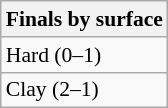<table class=wikitable style=font-size:90%>
<tr>
<th>Finals by surface</th>
</tr>
<tr>
<td>Hard (0–1)</td>
</tr>
<tr>
<td>Clay (2–1)</td>
</tr>
</table>
